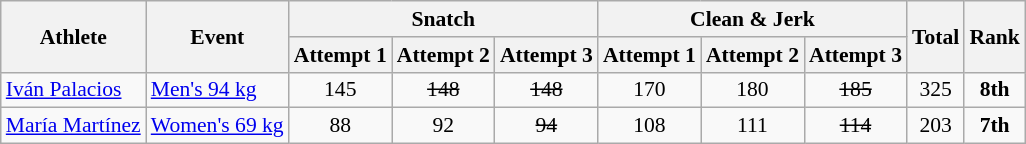<table class="wikitable" border="1" style="font-size:90%">
<tr>
<th rowspan=2>Athlete</th>
<th rowspan=2>Event</th>
<th colspan=3>Snatch</th>
<th colspan=3>Clean & Jerk</th>
<th rowspan=2>Total</th>
<th rowspan=2>Rank</th>
</tr>
<tr>
<th>Attempt 1</th>
<th>Attempt 2</th>
<th>Attempt 3</th>
<th>Attempt 1</th>
<th>Attempt 2</th>
<th>Attempt 3</th>
</tr>
<tr>
<td><a href='#'>Iván Palacios</a></td>
<td><a href='#'>Men's 94 kg</a></td>
<td align=center>145</td>
<td align=center><del>148</del></td>
<td align=center><del>148</del></td>
<td align=center>170</td>
<td align=center>180</td>
<td align=center><del>185</del></td>
<td align=center>325</td>
<td align=center><strong>8th</strong></td>
</tr>
<tr>
<td><a href='#'>María Martínez</a></td>
<td><a href='#'>Women's 69 kg</a></td>
<td align=center>88</td>
<td align=center>92</td>
<td align=center><del>94</del></td>
<td align=center>108</td>
<td align=center>111</td>
<td align=center><del>114</del></td>
<td align=center>203</td>
<td align=center><strong>7th</strong></td>
</tr>
</table>
